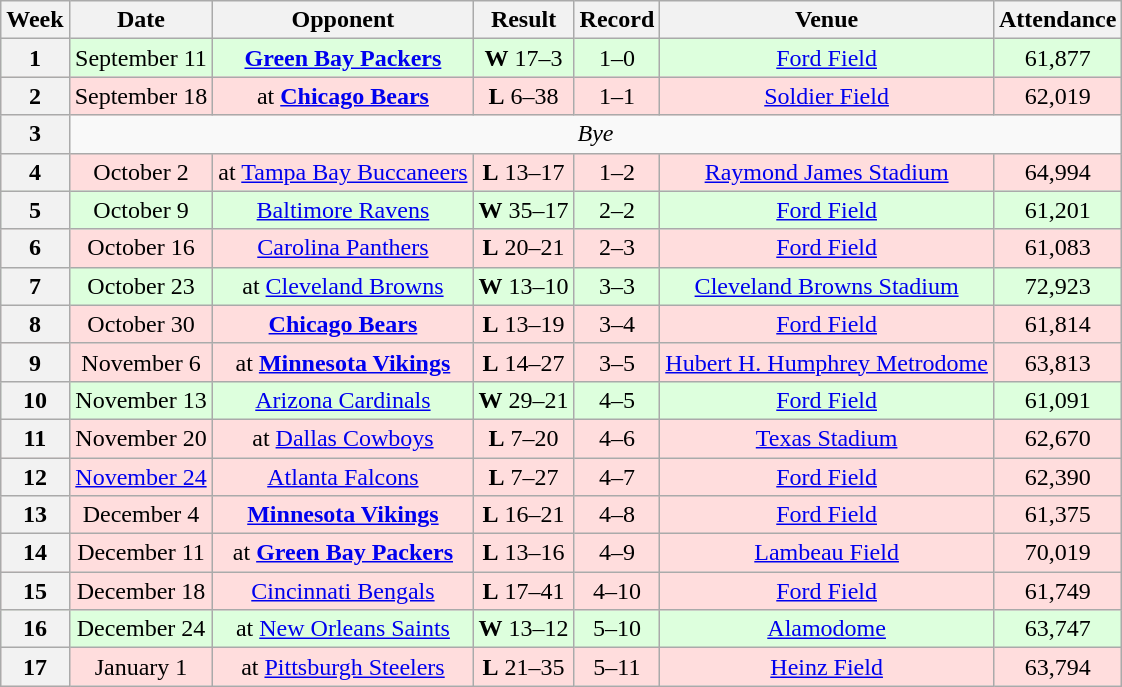<table class="wikitable" style="text-align:center">
<tr>
<th>Week</th>
<th>Date</th>
<th>Opponent</th>
<th>Result</th>
<th>Record</th>
<th>Venue</th>
<th>Attendance</th>
</tr>
<tr style="background:#dfd">
<th>1</th>
<td>September 11</td>
<td><strong><a href='#'>Green Bay Packers</a></strong></td>
<td><strong>W</strong> 17–3</td>
<td>1–0</td>
<td><a href='#'>Ford Field</a></td>
<td>61,877</td>
</tr>
<tr style="background:#fdd">
<th>2</th>
<td>September 18</td>
<td>at <strong><a href='#'>Chicago Bears</a></strong></td>
<td><strong>L</strong> 6–38</td>
<td>1–1</td>
<td><a href='#'>Soldier Field</a></td>
<td>62,019</td>
</tr>
<tr>
<th>3</th>
<td colspan="6"><em>Bye</em></td>
</tr>
<tr style="background:#fdd">
<th>4</th>
<td>October 2</td>
<td>at <a href='#'>Tampa Bay Buccaneers</a></td>
<td><strong>L</strong> 13–17</td>
<td>1–2</td>
<td><a href='#'>Raymond James Stadium</a></td>
<td>64,994</td>
</tr>
<tr style="background:#dfd">
<th>5</th>
<td>October 9</td>
<td><a href='#'>Baltimore Ravens</a></td>
<td><strong>W</strong> 35–17</td>
<td>2–2</td>
<td><a href='#'>Ford Field</a></td>
<td>61,201</td>
</tr>
<tr style="background:#fdd">
<th>6</th>
<td>October 16</td>
<td><a href='#'>Carolina Panthers</a></td>
<td><strong>L</strong> 20–21</td>
<td>2–3</td>
<td><a href='#'>Ford Field</a></td>
<td>61,083</td>
</tr>
<tr style="background:#dfd">
<th>7</th>
<td>October 23</td>
<td>at <a href='#'>Cleveland Browns</a></td>
<td><strong>W</strong> 13–10</td>
<td>3–3</td>
<td><a href='#'>Cleveland Browns Stadium</a></td>
<td>72,923</td>
</tr>
<tr style="background:#fdd">
<th>8</th>
<td>October 30</td>
<td><strong><a href='#'>Chicago Bears</a></strong></td>
<td><strong>L</strong> 13–19 </td>
<td>3–4</td>
<td><a href='#'>Ford Field</a></td>
<td>61,814</td>
</tr>
<tr style="background:#fdd">
<th>9</th>
<td>November 6</td>
<td>at <strong><a href='#'>Minnesota Vikings</a></strong></td>
<td><strong>L</strong> 14–27</td>
<td>3–5</td>
<td><a href='#'>Hubert H. Humphrey Metrodome</a></td>
<td>63,813</td>
</tr>
<tr style="background:#dfd">
<th>10</th>
<td>November 13</td>
<td><a href='#'>Arizona Cardinals</a></td>
<td><strong>W</strong> 29–21</td>
<td>4–5</td>
<td><a href='#'>Ford Field</a></td>
<td>61,091</td>
</tr>
<tr style="background:#fdd">
<th>11</th>
<td>November 20</td>
<td>at <a href='#'>Dallas Cowboys</a></td>
<td><strong>L</strong> 7–20</td>
<td>4–6</td>
<td><a href='#'>Texas Stadium</a></td>
<td>62,670</td>
</tr>
<tr style="background:#fdd">
<th>12</th>
<td><a href='#'>November 24</a></td>
<td><a href='#'>Atlanta Falcons</a></td>
<td><strong>L</strong> 7–27</td>
<td>4–7</td>
<td><a href='#'>Ford Field</a></td>
<td>62,390</td>
</tr>
<tr style="background:#fdd">
<th>13</th>
<td>December 4</td>
<td><strong><a href='#'>Minnesota Vikings</a></strong></td>
<td><strong>L</strong> 16–21</td>
<td>4–8</td>
<td><a href='#'>Ford Field</a></td>
<td>61,375</td>
</tr>
<tr style="background:#fdd">
<th>14</th>
<td>December 11</td>
<td>at <strong><a href='#'>Green Bay Packers</a></strong></td>
<td><strong>L</strong> 13–16 </td>
<td>4–9</td>
<td><a href='#'>Lambeau Field</a></td>
<td>70,019</td>
</tr>
<tr style="background:#fdd">
<th>15</th>
<td>December 18</td>
<td><a href='#'>Cincinnati Bengals</a></td>
<td><strong>L</strong> 17–41</td>
<td>4–10</td>
<td><a href='#'>Ford Field</a></td>
<td>61,749</td>
</tr>
<tr style="background:#dfd">
<th>16</th>
<td>December 24</td>
<td>at <a href='#'>New Orleans Saints</a></td>
<td><strong>W</strong> 13–12</td>
<td>5–10</td>
<td><a href='#'>Alamodome</a></td>
<td>63,747</td>
</tr>
<tr style="background:#fdd">
<th>17</th>
<td>January 1</td>
<td>at <a href='#'>Pittsburgh Steelers</a></td>
<td><strong>L</strong> 21–35</td>
<td>5–11</td>
<td><a href='#'>Heinz Field</a></td>
<td>63,794</td>
</tr>
</table>
